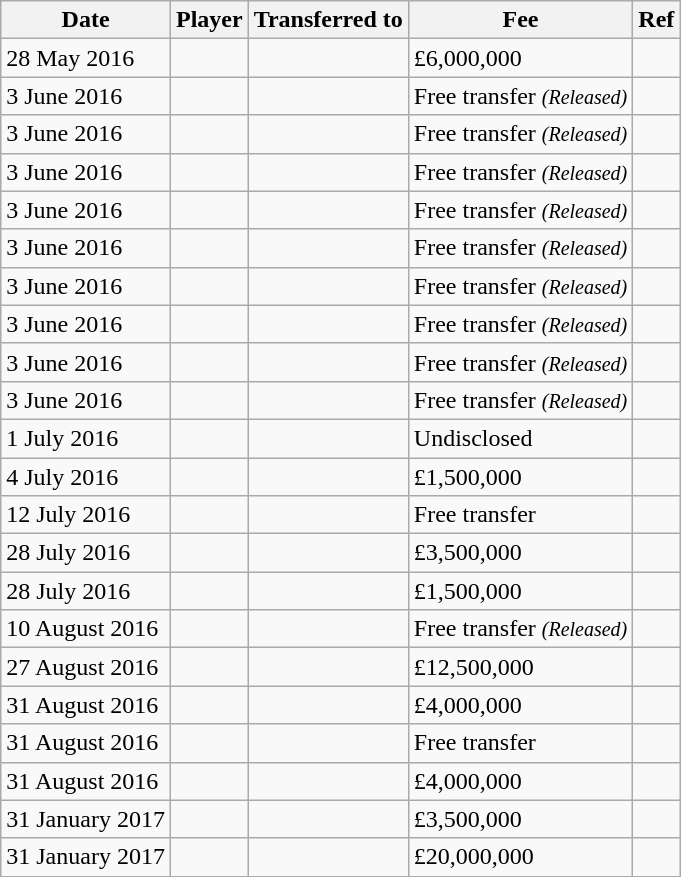<table class="wikitable">
<tr>
<th>Date</th>
<th>Player</th>
<th>Transferred to</th>
<th>Fee</th>
<th>Ref</th>
</tr>
<tr>
<td>28 May 2016</td>
<td></td>
<td></td>
<td>£6,000,000</td>
<td></td>
</tr>
<tr>
<td>3 June 2016</td>
<td></td>
<td></td>
<td>Free transfer <small><em>(Released)</em></small></td>
<td></td>
</tr>
<tr>
<td>3 June 2016</td>
<td></td>
<td></td>
<td>Free transfer <small><em>(Released)</em></small></td>
<td></td>
</tr>
<tr>
<td>3 June 2016</td>
<td></td>
<td></td>
<td>Free transfer <small><em>(Released)</em></small></td>
<td></td>
</tr>
<tr>
<td>3 June 2016</td>
<td></td>
<td></td>
<td>Free transfer <small><em>(Released)</em></small></td>
<td></td>
</tr>
<tr>
<td>3 June 2016</td>
<td></td>
<td></td>
<td>Free transfer <small><em>(Released)</em></small></td>
<td></td>
</tr>
<tr>
<td>3 June 2016</td>
<td></td>
<td></td>
<td>Free transfer <small><em>(Released)</em></small></td>
<td></td>
</tr>
<tr>
<td>3 June 2016</td>
<td></td>
<td></td>
<td>Free transfer <small><em>(Released)</em></small></td>
<td></td>
</tr>
<tr>
<td>3 June 2016</td>
<td></td>
<td></td>
<td>Free transfer <small><em>(Released)</em></small></td>
<td></td>
</tr>
<tr>
<td>3 June 2016</td>
<td></td>
<td></td>
<td>Free transfer <small><em>(Released)</em></small></td>
<td></td>
</tr>
<tr>
<td>1 July 2016</td>
<td></td>
<td></td>
<td>Undisclosed</td>
<td></td>
</tr>
<tr>
<td>4 July 2016</td>
<td></td>
<td></td>
<td>£1,500,000</td>
<td></td>
</tr>
<tr>
<td>12 July 2016</td>
<td></td>
<td></td>
<td>Free transfer</td>
<td></td>
</tr>
<tr>
<td>28 July 2016</td>
<td></td>
<td></td>
<td>£3,500,000</td>
<td></td>
</tr>
<tr>
<td>28 July 2016</td>
<td></td>
<td></td>
<td>£1,500,000</td>
<td></td>
</tr>
<tr>
<td>10 August 2016</td>
<td></td>
<td></td>
<td>Free transfer <small><em>(Released)</em></small></td>
<td></td>
</tr>
<tr>
<td>27 August 2016</td>
<td></td>
<td></td>
<td>£12,500,000</td>
<td></td>
</tr>
<tr>
<td>31 August 2016</td>
<td></td>
<td></td>
<td>£4,000,000</td>
<td></td>
</tr>
<tr>
<td>31 August 2016</td>
<td></td>
<td></td>
<td>Free transfer</td>
<td></td>
</tr>
<tr>
<td>31 August 2016</td>
<td></td>
<td></td>
<td>£4,000,000</td>
<td></td>
</tr>
<tr>
<td>31 January 2017</td>
<td></td>
<td></td>
<td>£3,500,000</td>
<td></td>
</tr>
<tr>
<td>31 January 2017</td>
<td></td>
<td></td>
<td>£20,000,000</td>
<td></td>
</tr>
</table>
